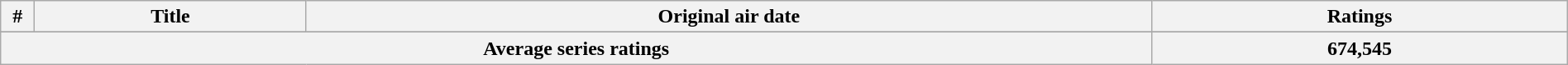<table class="wikitable plainrowheaders" style="width:100%; margin:auto; background:#FFFFFF;">
<tr>
<th width="20">#</th>
<th>Title</th>
<th>Original air date</th>
<th>Ratings</th>
</tr>
<tr>
</tr>
<tr>
<th colspan="3">Average series ratings</th>
<th>674,545</th>
</tr>
</table>
